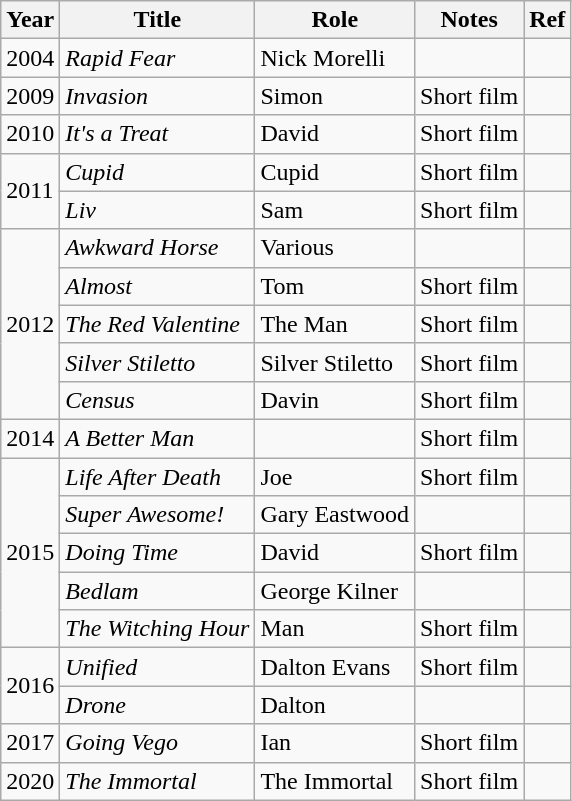<table class="wikitable sortable">
<tr>
<th>Year</th>
<th>Title</th>
<th>Role</th>
<th>Notes</th>
<th>Ref</th>
</tr>
<tr>
<td>2004</td>
<td><em>Rapid Fear</em></td>
<td>Nick Morelli</td>
<td></td>
<td></td>
</tr>
<tr>
<td>2009</td>
<td><em>Invasion</em></td>
<td>Simon</td>
<td>Short film</td>
<td></td>
</tr>
<tr>
<td>2010</td>
<td><em>It's a Treat</em></td>
<td>David</td>
<td>Short film</td>
<td></td>
</tr>
<tr>
<td rowspan="2">2011</td>
<td><em>Cupid</em></td>
<td>Cupid</td>
<td>Short film</td>
<td></td>
</tr>
<tr>
<td><em>Liv</em></td>
<td>Sam</td>
<td>Short film</td>
<td></td>
</tr>
<tr>
<td rowspan="5">2012</td>
<td><em>Awkward Horse</em></td>
<td>Various</td>
<td></td>
<td></td>
</tr>
<tr>
<td><em>Almost</em></td>
<td>Tom</td>
<td>Short film</td>
<td></td>
</tr>
<tr>
<td><em>The Red Valentine</em></td>
<td>The Man</td>
<td>Short film</td>
<td></td>
</tr>
<tr>
<td><em>Silver Stiletto</em></td>
<td>Silver Stiletto</td>
<td>Short film</td>
<td></td>
</tr>
<tr>
<td><em>Census</em></td>
<td>Davin</td>
<td>Short film</td>
<td></td>
</tr>
<tr>
<td>2014</td>
<td><em>A Better Man</em></td>
<td></td>
<td>Short film</td>
<td></td>
</tr>
<tr>
<td rowspan="5">2015</td>
<td><em>Life After Death</em></td>
<td>Joe</td>
<td>Short film</td>
<td></td>
</tr>
<tr>
<td><em>Super Awesome!</em></td>
<td>Gary Eastwood</td>
<td></td>
<td></td>
</tr>
<tr>
<td><em>Doing Time</em></td>
<td>David</td>
<td>Short film</td>
<td></td>
</tr>
<tr>
<td><em>Bedlam</em></td>
<td>George Kilner</td>
<td></td>
<td></td>
</tr>
<tr>
<td><em>The Witching Hour</em></td>
<td>Man</td>
<td>Short film</td>
<td></td>
</tr>
<tr>
<td rowspan="2">2016</td>
<td><em>Unified</em></td>
<td>Dalton Evans</td>
<td>Short film</td>
<td></td>
</tr>
<tr>
<td><em>Drone</em></td>
<td>Dalton</td>
<td></td>
<td></td>
</tr>
<tr>
<td>2017</td>
<td><em>Going Vego</em></td>
<td>Ian</td>
<td>Short film</td>
<td></td>
</tr>
<tr>
<td>2020</td>
<td><em>The Immortal</em></td>
<td>The Immortal</td>
<td>Short film</td>
<td></td>
</tr>
</table>
